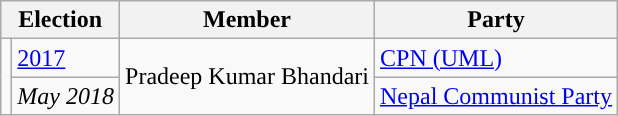<table class="wikitable">
<tr>
<th colspan="2">Election</th>
<th>Member</th>
<th>Party</th>
</tr>
<tr>
<td rowspan="2" style="background-color:"></td>
<td><a href='#'>2017</a></td>
<td rowspan="2">Pradeep Kumar Bhandari</td>
<td><a href='#'>CPN (UML)</a></td>
</tr>
<tr>
<td><em>May 2018</em></td>
<td><a href='#'>Nepal Communist Party</a></td>
</tr>
</table>
